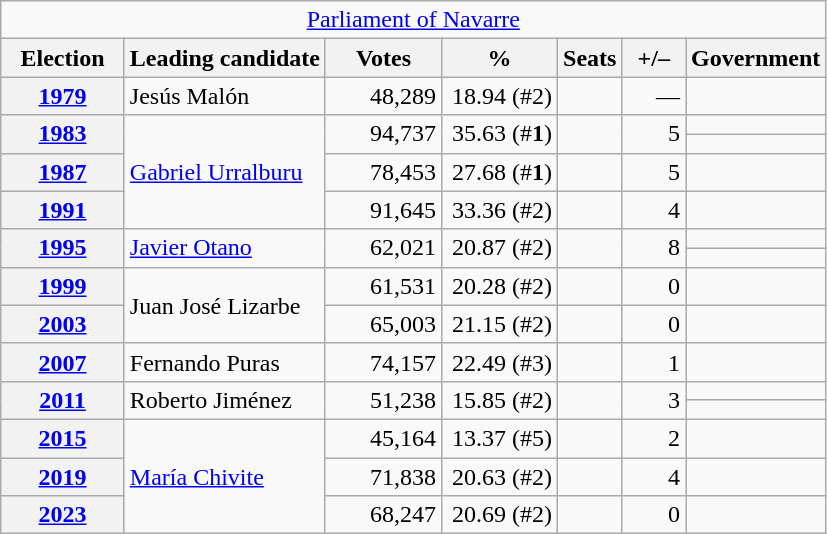<table class="wikitable" style="text-align:right;">
<tr>
<td colspan="7" align="center"><a href='#'>Parliament of Navarre</a></td>
</tr>
<tr>
<th width="75">Election</th>
<th>Leading candidate</th>
<th width="70">Votes</th>
<th width="70">%</th>
<th>Seats</th>
<th width="35">+/–</th>
<th>Government</th>
</tr>
<tr>
<th><a href='#'>1979</a></th>
<td align="left">Jesús Malón</td>
<td>48,289</td>
<td>18.94 (#2)</td>
<td></td>
<td>—</td>
<td></td>
</tr>
<tr>
<th rowspan="2"><a href='#'>1983</a></th>
<td rowspan="4" align="left"><a href='#'>Gabriel Urralburu</a></td>
<td rowspan="2">94,737</td>
<td rowspan="2">35.63 (#<strong>1</strong>)</td>
<td rowspan="2"></td>
<td rowspan="2">5</td>
<td> </td>
</tr>
<tr>
<td> </td>
</tr>
<tr>
<th><a href='#'>1987</a></th>
<td>78,453</td>
<td>27.68 (#<strong>1</strong>)</td>
<td></td>
<td>5</td>
<td></td>
</tr>
<tr>
<th><a href='#'>1991</a></th>
<td>91,645</td>
<td>33.36 (#2)</td>
<td></td>
<td>4</td>
<td></td>
</tr>
<tr>
<th rowspan="2"><a href='#'>1995</a></th>
<td rowspan="2" align="left"><a href='#'>Javier Otano</a></td>
<td rowspan="2">62,021</td>
<td rowspan="2">20.87 (#2)</td>
<td rowspan="2"></td>
<td rowspan="2">8</td>
<td> </td>
</tr>
<tr>
<td> </td>
</tr>
<tr>
<th><a href='#'>1999</a></th>
<td rowspan="2" align="left">Juan José Lizarbe</td>
<td>61,531</td>
<td>20.28 (#2)</td>
<td></td>
<td>0</td>
<td></td>
</tr>
<tr>
<th><a href='#'>2003</a></th>
<td>65,003</td>
<td>21.15 (#2)</td>
<td></td>
<td>0</td>
<td></td>
</tr>
<tr>
<th><a href='#'>2007</a></th>
<td align="left">Fernando Puras</td>
<td>74,157</td>
<td>22.49 (#3)</td>
<td></td>
<td>1</td>
<td></td>
</tr>
<tr>
<th rowspan="2"><a href='#'>2011</a></th>
<td rowspan="2" align="left">Roberto Jiménez</td>
<td rowspan="2">51,238</td>
<td rowspan="2">15.85 (#2)</td>
<td rowspan="2"></td>
<td rowspan="2">3</td>
<td> </td>
</tr>
<tr>
<td> </td>
</tr>
<tr>
<th><a href='#'>2015</a></th>
<td rowspan="3" align="left"><a href='#'>María Chivite</a></td>
<td>45,164</td>
<td>13.37 (#5)</td>
<td></td>
<td>2</td>
<td></td>
</tr>
<tr>
<th><a href='#'>2019</a></th>
<td>71,838</td>
<td>20.63 (#2)</td>
<td></td>
<td>4</td>
<td></td>
</tr>
<tr>
<th><a href='#'>2023</a></th>
<td>68,247</td>
<td>20.69 (#2)</td>
<td></td>
<td>0</td>
<td></td>
</tr>
</table>
